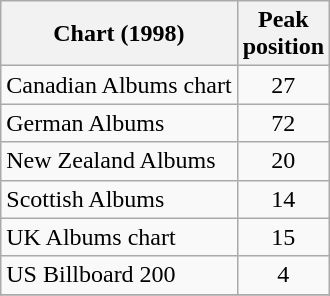<table class="wikitable sortable">
<tr>
<th>Chart (1998)</th>
<th>Peak<br>position</th>
</tr>
<tr>
<td>Canadian Albums chart</td>
<td style="text-align:center;">27</td>
</tr>
<tr>
<td>German Albums</td>
<td style="text-align:center;">72</td>
</tr>
<tr>
<td>New Zealand Albums</td>
<td style="text-align:center;">20</td>
</tr>
<tr>
<td>Scottish Albums</td>
<td style="text-align:center;">14</td>
</tr>
<tr>
<td>UK Albums chart</td>
<td style="text-align:center;">15</td>
</tr>
<tr>
<td>US Billboard 200</td>
<td style="text-align:center;">4</td>
</tr>
<tr>
</tr>
</table>
